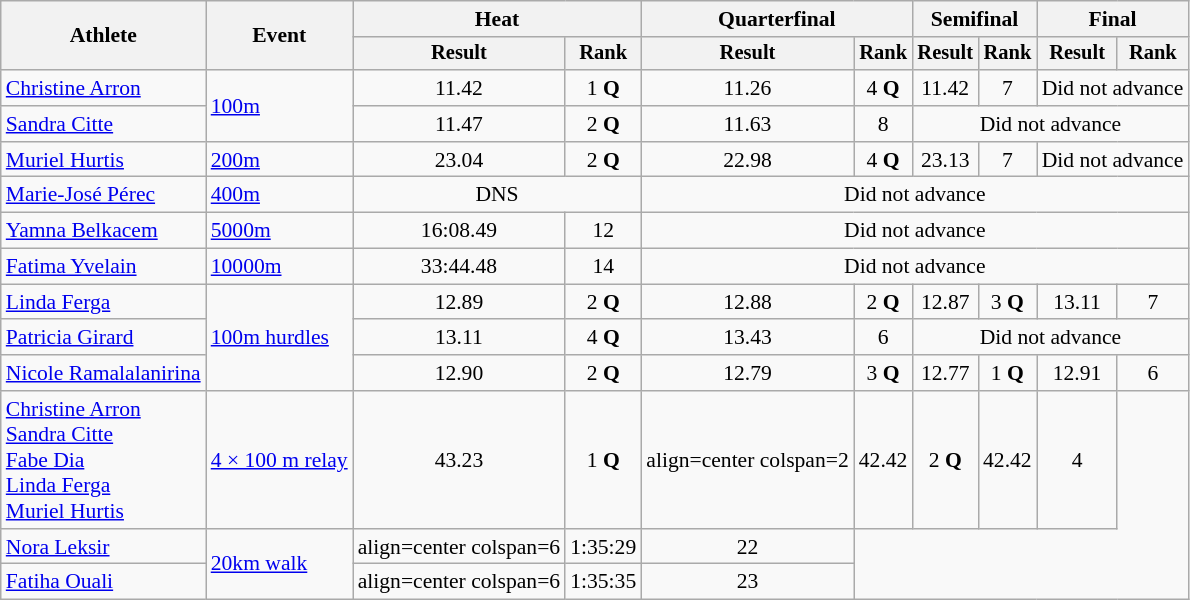<table class=wikitable style="font-size:90%">
<tr>
<th rowspan="2">Athlete</th>
<th rowspan="2">Event</th>
<th colspan="2">Heat</th>
<th colspan="2">Quarterfinal</th>
<th colspan="2">Semifinal</th>
<th colspan="2">Final</th>
</tr>
<tr style="font-size:95%">
<th>Result</th>
<th>Rank</th>
<th>Result</th>
<th>Rank</th>
<th>Result</th>
<th>Rank</th>
<th>Result</th>
<th>Rank</th>
</tr>
<tr>
<td align=left><a href='#'>Christine Arron</a></td>
<td align=left rowspan=2><a href='#'>100m</a></td>
<td align=center>11.42</td>
<td align=center>1 <strong>Q</strong></td>
<td align=center>11.26</td>
<td align=center>4 <strong>Q</strong></td>
<td align=center>11.42</td>
<td align=center>7</td>
<td align=center colspan=2>Did not advance</td>
</tr>
<tr>
<td align=left><a href='#'>Sandra Citte</a></td>
<td align=center>11.47</td>
<td align=center>2 <strong>Q</strong></td>
<td align=center>11.63</td>
<td align=center>8</td>
<td align=center colspan=4>Did not advance</td>
</tr>
<tr>
<td align=left><a href='#'>Muriel Hurtis</a></td>
<td align=left><a href='#'>200m</a></td>
<td align=center>23.04</td>
<td align=center>2 <strong>Q</strong></td>
<td align=center>22.98</td>
<td align=center>4 <strong>Q</strong></td>
<td align=center>23.13</td>
<td align=center>7</td>
<td align=center colspan=2>Did not advance</td>
</tr>
<tr>
<td align=left><a href='#'>Marie-José Pérec</a></td>
<td align=left><a href='#'>400m</a></td>
<td align=center colspan=2>DNS</td>
<td align=center colspan=6>Did not advance</td>
</tr>
<tr>
<td align=left><a href='#'>Yamna Belkacem</a></td>
<td align=left><a href='#'>5000m</a></td>
<td align=center>16:08.49</td>
<td align=center>12</td>
<td align=center colspan=6>Did not advance</td>
</tr>
<tr>
<td align=left><a href='#'>Fatima Yvelain</a></td>
<td align=left><a href='#'>10000m</a></td>
<td align=center>33:44.48</td>
<td align=center>14</td>
<td align=center colspan=6>Did not advance</td>
</tr>
<tr>
<td align=left><a href='#'>Linda Ferga</a></td>
<td align=left rowspan=3><a href='#'>100m hurdles</a></td>
<td align=center>12.89</td>
<td align=center>2 <strong>Q</strong></td>
<td align=center>12.88</td>
<td align=center>2 <strong>Q</strong></td>
<td align=center>12.87</td>
<td align=center>3 <strong>Q</strong></td>
<td align=center>13.11</td>
<td align=center>7</td>
</tr>
<tr>
<td align=left><a href='#'>Patricia Girard</a></td>
<td align=center>13.11</td>
<td align=center>4 <strong>Q</strong></td>
<td align=center>13.43</td>
<td align=center>6</td>
<td align=center colspan=4>Did not advance</td>
</tr>
<tr>
<td align=left><a href='#'>Nicole Ramalalanirina</a></td>
<td align=center>12.90</td>
<td align=center>2 <strong>Q</strong></td>
<td align=center>12.79</td>
<td align=center>3 <strong>Q</strong></td>
<td align=center>12.77</td>
<td align=center>1 <strong>Q</strong></td>
<td align=center>12.91</td>
<td align=center>6</td>
</tr>
<tr>
<td align=left><a href='#'>Christine Arron</a><br> <a href='#'>Sandra Citte</a><br> <a href='#'>Fabe Dia</a><br> <a href='#'>Linda Ferga</a><br> <a href='#'>Muriel Hurtis</a></td>
<td align=left><a href='#'>4 × 100 m relay</a></td>
<td align=center>43.23</td>
<td align=center>1 <strong>Q</strong></td>
<td>align=center colspan=2 </td>
<td align=center>42.42</td>
<td align=center>2 <strong>Q</strong></td>
<td align=center>42.42</td>
<td align=center>4</td>
</tr>
<tr>
<td align=left><a href='#'>Nora Leksir</a></td>
<td align=left rowspan=2><a href='#'>20km walk</a></td>
<td>align=center colspan=6 </td>
<td align=center>1:35:29</td>
<td align=center>22</td>
</tr>
<tr>
<td align=left><a href='#'>Fatiha Ouali</a></td>
<td>align=center colspan=6 </td>
<td align=center>1:35:35</td>
<td align=center>23</td>
</tr>
</table>
